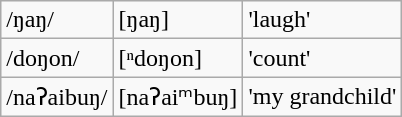<table class="wikitable">
<tr>
<td>/ŋaŋ/</td>
<td>[ŋaŋ]</td>
<td>'laugh'</td>
</tr>
<tr>
<td>/doŋon/</td>
<td>[ⁿdoŋon]</td>
<td>'count'</td>
</tr>
<tr>
<td>/naʔaibuŋ/</td>
<td>[naʔaiᵐbuŋ]</td>
<td>'my grandchild'</td>
</tr>
</table>
